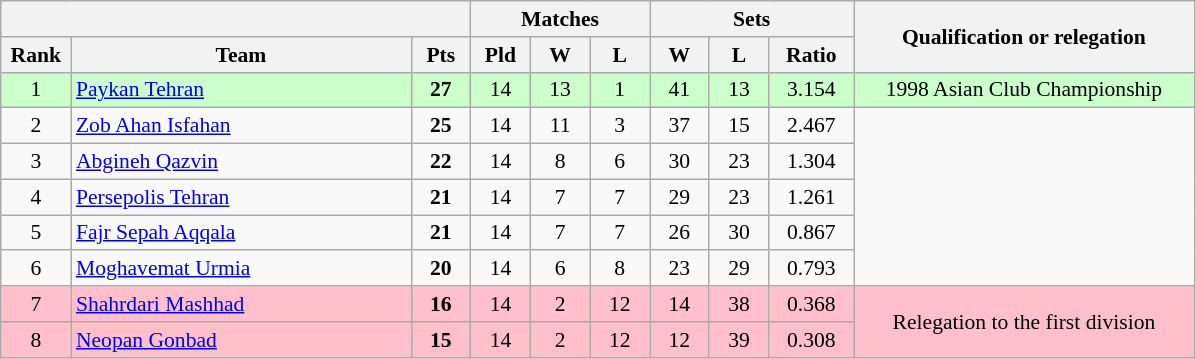<table class="wikitable" style="text-align:center; font-size:90%">
<tr>
<th colspan=3></th>
<th colspan=3>Matches</th>
<th colspan=3>Sets</th>
<th rowspan=2 width=220>Qualification or relegation</th>
</tr>
<tr>
<th width=40>Rank</th>
<th width=220>Team</th>
<th width=33>Pts</th>
<th width=33>Pld</th>
<th width=33>W</th>
<th width=33>L</th>
<th width=33>W</th>
<th width=33>L</th>
<th width=50>Ratio</th>
</tr>
<tr bgcolor=ccffcc>
<td>1</td>
<td align="left"><a href='#'>Paykan Tehran</a></td>
<td><strong>27</strong></td>
<td>14</td>
<td>13</td>
<td>1</td>
<td>41</td>
<td>13</td>
<td>3.154</td>
<td>1998 Asian Club Championship</td>
</tr>
<tr>
<td>2</td>
<td align="left"><a href='#'>Zob Ahan Isfahan</a></td>
<td><strong>25</strong></td>
<td>14</td>
<td>11</td>
<td>3</td>
<td>37</td>
<td>15</td>
<td>2.467</td>
<td rowspan=5></td>
</tr>
<tr>
<td>3</td>
<td align="left"><a href='#'>Abgineh Qazvin</a></td>
<td><strong>22</strong></td>
<td>14</td>
<td>8</td>
<td>6</td>
<td>30</td>
<td>23</td>
<td>1.304</td>
</tr>
<tr>
<td>4</td>
<td align="left"><a href='#'>Persepolis Tehran</a></td>
<td><strong>21</strong></td>
<td>14</td>
<td>7</td>
<td>7</td>
<td>29</td>
<td>23</td>
<td>1.261</td>
</tr>
<tr>
<td>5</td>
<td align="left"><a href='#'>Fajr Sepah Aqqala</a></td>
<td><strong>21</strong></td>
<td>14</td>
<td>7</td>
<td>7</td>
<td>26</td>
<td>30</td>
<td>0.867</td>
</tr>
<tr>
<td>6</td>
<td align="left"><a href='#'>Moghavemat Urmia</a></td>
<td><strong>20</strong></td>
<td>14</td>
<td>6</td>
<td>8</td>
<td>23</td>
<td>29</td>
<td>0.793</td>
</tr>
<tr bgcolor=pink>
<td>7</td>
<td align="left"><a href='#'>Shahrdari Mashhad</a></td>
<td><strong>16</strong></td>
<td>14</td>
<td>2</td>
<td>12</td>
<td>14</td>
<td>38</td>
<td>0.368</td>
<td rowspan=2>Relegation to the first division</td>
</tr>
<tr bgcolor=pink>
<td>8</td>
<td align="left"><a href='#'>Neopan Gonbad</a></td>
<td><strong>15</strong></td>
<td>14</td>
<td>2</td>
<td>12</td>
<td>12</td>
<td>39</td>
<td>0.308</td>
</tr>
</table>
